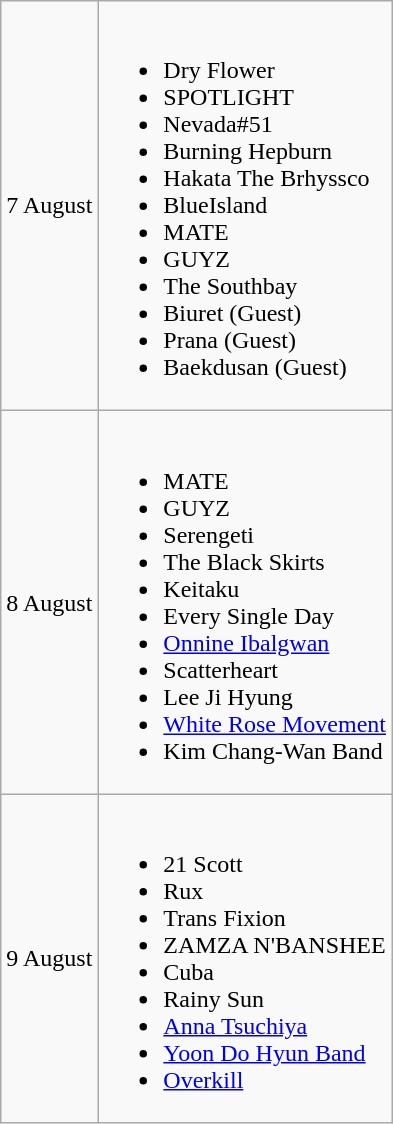<table class="wikitable">
<tr>
<td>7 August</td>
<td><br><ul><li> Dry Flower</li><li> SPOTLIGHT</li><li> Nevada#51</li><li> Burning Hepburn</li><li> Hakata The Brhyssco</li><li> BlueIsland</li><li> MATE</li><li> GUYZ</li><li> The Southbay</li><li> Biuret (Guest)</li><li> Prana (Guest)</li><li> Baekdusan (Guest)</li></ul></td>
</tr>
<tr>
<td>8 August</td>
<td><br><ul><li> MATE</li><li> GUYZ</li><li> Serengeti</li><li> The Black Skirts</li><li> Keitaku</li><li> Every Single Day</li><li> <a href='#'>Onnine Ibalgwan</a></li><li> Scatterheart</li><li> Lee Ji Hyung</li><li> <a href='#'>White Rose Movement</a></li><li> Kim Chang-Wan Band</li></ul></td>
</tr>
<tr>
<td>9 August</td>
<td><br><ul><li> 21 Scott</li><li> Rux</li><li> Trans Fixion</li><li> ZAMZA N'BANSHEE</li><li> Cuba</li><li> Rainy Sun</li><li> <a href='#'>Anna Tsuchiya</a></li><li> <a href='#'>Yoon Do Hyun Band</a></li><li> <a href='#'>Overkill</a></li></ul></td>
</tr>
</table>
